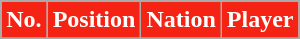<table class="wikitable sortable">
<tr>
<th style="background:#f52313; color:white;" scope="col">No.</th>
<th style="background:#f52313; color:white;" scope="col">Position</th>
<th style="background:#f52313; color:white;" scope="col">Nation</th>
<th style="background:#f52313; color:white;" scope="col">Player</th>
</tr>
<tr>
</tr>
</table>
